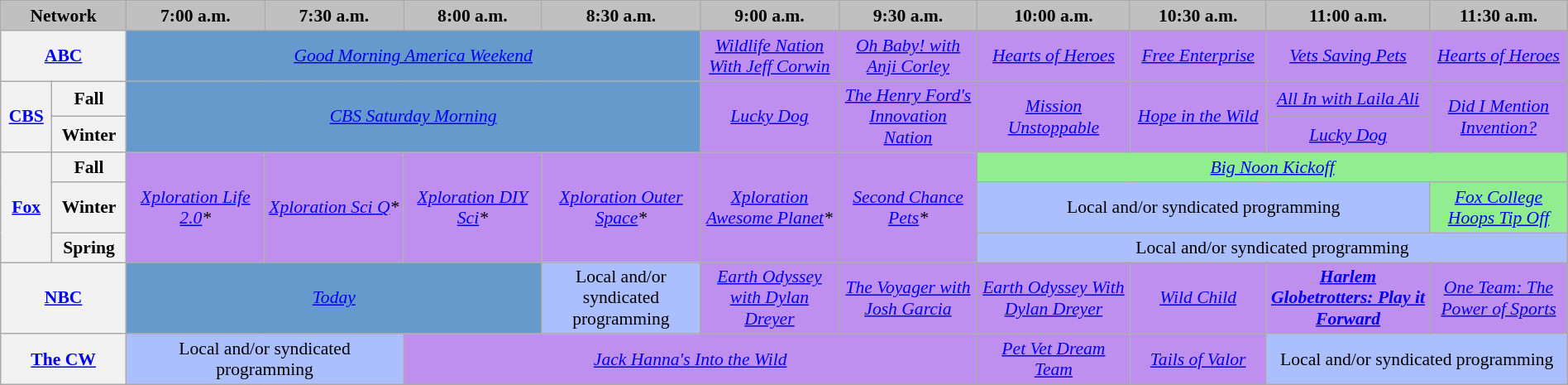<table class="wikitable" style="width:100%;margin-right:0;font-size:90%;text-align:center">
<tr>
<th colspan="2" style="background:#C0C0C0; width:1.5%; text-align:center;">Network</th>
<th width="4%" style="background:#C0C0C0;">7:00 a.m.</th>
<th width="4%" style="background:#C0C0C0;">7:30 a.m.</th>
<th width="4%" style="background:#C0C0C0;">8:00 a.m.</th>
<th width="4%" style="background:#C0C0C0;">8:30 a.m.</th>
<th width="4%" style="background:#C0C0C0;">9:00 a.m.</th>
<th width="4%" style="background:#C0C0C0;">9:30 a.m.</th>
<th width="4%" style="background:#C0C0C0;">10:00 a.m.</th>
<th width="4%" style="background:#C0C0C0;">10:30 a.m.</th>
<th width="4%" style="background:#C0C0C0;">11:00 a.m.</th>
<th width="4%" style="background:#C0C0C0;">11:30 a.m.</th>
</tr>
<tr>
<th colspan="2"><a href='#'>ABC</a></th>
<td colspan="4" style="background: #6699CC;"><em><a href='#'>Good Morning America Weekend</a></em></td>
<td style="background:#bf8fef;"><em><a href='#'>Wildlife Nation With Jeff Corwin</a></em></td>
<td style="background:#bf8fef;"><em><a href='#'>Oh Baby! with Anji Corley</a></em></td>
<td style="background:#bf8fef;"><em><a href='#'>Hearts of Heroes</a></em></td>
<td style="background:#bf8fef;"><em><a href='#'>Free Enterprise</a></em></td>
<td style="background:#bf8fef;"><em><a href='#'>Vets Saving Pets</a></em> </td>
<td style="background:#bf8fef;"><em><a href='#'>Hearts of Heroes</a></em></td>
</tr>
<tr>
<th rowspan="2"><a href='#'>CBS</a></th>
<th>Fall</th>
<td rowspan="2" colspan="4" style="background: #6699CC;"><em><a href='#'>CBS Saturday Morning</a></em></td>
<td rowspan="2" style="background:#bf8fef;"><a href='#'><em>Lucky Dog</em></a></td>
<td rowspan="2" style="background:#bf8fef;"><a href='#'><em>The Henry Ford's Innovation Nation</em></a></td>
<td rowspan="2" style="background:#bf8fef;"><a href='#'><em>Mission Unstoppable</em></a></td>
<td rowspan="2" style="background:#bf8fef;"><a href='#'><em>Hope in the Wild</em></a></td>
<td style="background:#bf8fef;"><a href='#'><em>All In with Laila Ali</em></a> </td>
<td rowspan="2" style="background:#bf8fef;"><a href='#'><em>Did I Mention Invention?</em></a></td>
</tr>
<tr>
<th>Winter</th>
<td style="background:#bf8fef;"><a href='#'><em>Lucky Dog</em></a> </td>
</tr>
<tr>
<th rowspan="3"><a href='#'>Fox</a></th>
<th>Fall</th>
<td rowspan="3" style="background:#bf8fef;"><em><a href='#'>Xploration Life 2.0</a>*</em></td>
<td rowspan="3" style="background:#bf8fef;"><em><a href='#'>Xploration Sci Q</a>*</em></td>
<td rowspan="3" style="background:#bf8fef;"><em><a href='#'>Xploration DIY Sci</a>*</em></td>
<td rowspan="3" style="background:#bf8fef;"><em><a href='#'>Xploration Outer Space</a>*</em></td>
<td rowspan="3" style="background:#bf8fef;"><em><a href='#'>Xploration Awesome Planet</a>*</em></td>
<td rowspan="3" style="background:#bf8fef;"><em><a href='#'>Second Chance Pets</a>*</em></td>
<td colspan="4" style="background:lightgreen;"><em><a href='#'>Big Noon Kickoff</a></em></td>
</tr>
<tr>
<th>Winter</th>
<td colspan="3" style="background:#abbfff;">Local and/or syndicated programming</td>
<td style="background:lightgreen;"><em><a href='#'>Fox College Hoops Tip Off</a></em></td>
</tr>
<tr>
<th>Spring</th>
<td colspan="4" style="background:#abbfff;">Local and/or syndicated programming</td>
</tr>
<tr>
<th colspan="2"><a href='#'>NBC</a></th>
<td colspan="3" style="background: #6699CC;"><em><a href='#'>Today</a></em></td>
<td style="background:#abbfff;">Local and/or syndicated programming</td>
<td style="background:#bf8fef;"><em><a href='#'>Earth Odyssey with Dylan Dreyer</a></em></td>
<td style="background:#bf8fef;"><em><a href='#'>The Voyager with Josh Garcia</a></em> </td>
<td style="background:#bf8fef;"><em><a href='#'>Earth Odyssey With Dylan Dreyer</a></em></td>
<td style="background:#bf8fef;"><em><a href='#'>Wild Child</a></em></td>
<td style="background:#bf8fef;"><strong><em><a href='#'>Harlem Globetrotters: Play it Forward</a></em></strong></td>
<td style="background:#bf8fef;"><em><a href='#'>One Team: The Power of Sports</a></em></td>
</tr>
<tr>
<th colspan="2"><a href='#'>The CW</a></th>
<td colspan="2" style="background:#abbfff;">Local and/or syndicated programming</td>
<td colspan="4" style="background:#bf8fef;"><em><a href='#'>Jack Hanna's Into the Wild</a></em></td>
<td style="background:#bf8fef;"><em><a href='#'>Pet Vet Dream Team</a></em></td>
<td style="background:#bf8fef;"><em><a href='#'>Tails of Valor</a></em> </td>
<td colspan="2" style="background:#abbfff;">Local and/or syndicated programming</td>
</tr>
</table>
